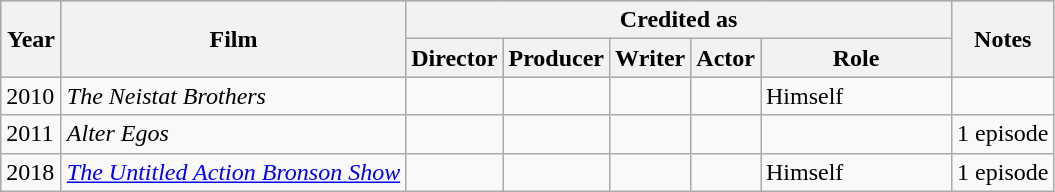<table class="wikitable">
<tr style="background:#b0c4de; text-align:center;">
<th rowspan="2" style="width:33px;">Year</th>
<th rowspan="2">Film</th>
<th colspan="5">Credited as</th>
<th rowspan="2">Notes</th>
</tr>
<tr style="background:#b0c4de; text-align:center;">
<th>Director</th>
<th>Producer</th>
<th>Writer</th>
<th>Actor</th>
<th style="width:120px">Role</th>
</tr>
<tr>
<td>2010</td>
<td><em>The Neistat Brothers</em></td>
<td></td>
<td></td>
<td></td>
<td></td>
<td>Himself</td>
<td></td>
</tr>
<tr>
<td>2011</td>
<td><em>Alter Egos</em></td>
<td></td>
<td></td>
<td></td>
<td></td>
<td></td>
<td>1 episode</td>
</tr>
<tr>
<td>2018</td>
<td><em><a href='#'>The Untitled Action Bronson Show</a></em></td>
<td></td>
<td></td>
<td></td>
<td></td>
<td>Himself</td>
<td>1 episode</td>
</tr>
</table>
